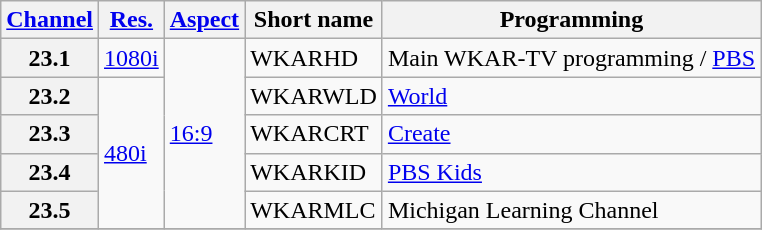<table class="wikitable">
<tr>
<th scope = "col"><a href='#'>Channel</a></th>
<th scope = "col"><a href='#'>Res.</a></th>
<th scope = "col"><a href='#'>Aspect</a></th>
<th scope = "col">Short name</th>
<th scope = "col">Programming</th>
</tr>
<tr>
<th scope = "row">23.1</th>
<td><a href='#'>1080i</a></td>
<td rowspan=5><a href='#'>16:9</a></td>
<td>WKARHD</td>
<td>Main WKAR-TV programming / <a href='#'>PBS</a></td>
</tr>
<tr>
<th scope = "row">23.2</th>
<td rowspan=4><a href='#'>480i</a></td>
<td>WKARWLD</td>
<td><a href='#'>World</a></td>
</tr>
<tr>
<th scope = "row">23.3</th>
<td>WKARCRT</td>
<td><a href='#'>Create</a></td>
</tr>
<tr>
<th scope = "row">23.4</th>
<td>WKARKID</td>
<td><a href='#'>PBS Kids</a></td>
</tr>
<tr>
<th scope = "row">23.5</th>
<td>WKARMLC</td>
<td>Michigan Learning Channel</td>
</tr>
<tr>
</tr>
</table>
